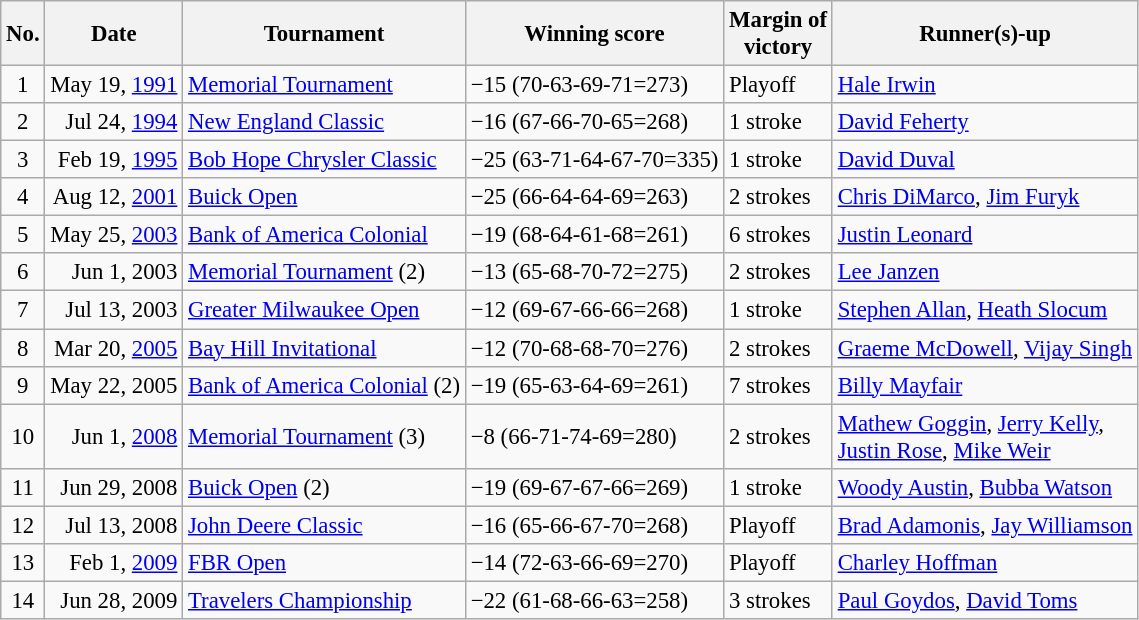<table class="wikitable" style="font-size:95%;">
<tr>
<th>No.</th>
<th>Date</th>
<th>Tournament</th>
<th>Winning score</th>
<th>Margin of<br>victory</th>
<th>Runner(s)-up</th>
</tr>
<tr>
<td align=center>1</td>
<td align=right>May 19, <a href='#'>1991</a></td>
<td><a href='#'>Memorial Tournament</a></td>
<td>−15 (70-63-69-71=273)</td>
<td>Playoff</td>
<td> <a href='#'>Hale Irwin</a></td>
</tr>
<tr>
<td align=center>2</td>
<td align=right>Jul 24, <a href='#'>1994</a></td>
<td><a href='#'>New England Classic</a></td>
<td>−16 (67-66-70-65=268)</td>
<td>1 stroke</td>
<td> <a href='#'>David Feherty</a></td>
</tr>
<tr>
<td align=center>3</td>
<td align=right>Feb 19, <a href='#'>1995</a></td>
<td><a href='#'>Bob Hope Chrysler Classic</a></td>
<td>−25 (63-71-64-67-70=335)</td>
<td>1 stroke</td>
<td> <a href='#'>David Duval</a></td>
</tr>
<tr>
<td align=center>4</td>
<td align=right>Aug 12, <a href='#'>2001</a></td>
<td><a href='#'>Buick Open</a></td>
<td>−25 (66-64-64-69=263)</td>
<td>2 strokes</td>
<td> <a href='#'>Chris DiMarco</a>,  <a href='#'>Jim Furyk</a></td>
</tr>
<tr>
<td align=center>5</td>
<td align=right>May 25, <a href='#'>2003</a></td>
<td><a href='#'>Bank of America Colonial</a></td>
<td>−19 (68-64-61-68=261)</td>
<td>6 strokes</td>
<td> <a href='#'>Justin Leonard</a></td>
</tr>
<tr>
<td align=center>6</td>
<td align=right>Jun 1, 2003</td>
<td><a href='#'>Memorial Tournament</a> (2)</td>
<td>−13 (65-68-70-72=275)</td>
<td>2 strokes</td>
<td> <a href='#'>Lee Janzen</a></td>
</tr>
<tr>
<td align=center>7</td>
<td align=right>Jul 13, 2003</td>
<td><a href='#'>Greater Milwaukee Open</a></td>
<td>−12 (69-67-66-66=268)</td>
<td>1 stroke</td>
<td> <a href='#'>Stephen Allan</a>,  <a href='#'>Heath Slocum</a></td>
</tr>
<tr>
<td align=center>8</td>
<td align=right>Mar 20, <a href='#'>2005</a></td>
<td><a href='#'>Bay Hill Invitational</a></td>
<td>−12 (70-68-68-70=276)</td>
<td>2 strokes</td>
<td> <a href='#'>Graeme McDowell</a>,  <a href='#'>Vijay Singh</a></td>
</tr>
<tr>
<td align=center>9</td>
<td align=right>May 22, 2005</td>
<td><a href='#'>Bank of America Colonial</a> (2)</td>
<td>−19 (65-63-64-69=261)</td>
<td>7 strokes</td>
<td> <a href='#'>Billy Mayfair</a></td>
</tr>
<tr>
<td align=center>10</td>
<td align=right>Jun 1, <a href='#'>2008</a></td>
<td><a href='#'>Memorial Tournament</a> (3)</td>
<td>−8 (66-71-74-69=280)</td>
<td>2 strokes</td>
<td> <a href='#'>Mathew Goggin</a>,  <a href='#'>Jerry Kelly</a>,<br> <a href='#'>Justin Rose</a>,  <a href='#'>Mike Weir</a></td>
</tr>
<tr>
<td align=center>11</td>
<td align=right>Jun 29, 2008</td>
<td><a href='#'>Buick Open</a> (2)</td>
<td>−19 (69-67-67-66=269)</td>
<td>1 stroke</td>
<td> <a href='#'>Woody Austin</a>,  <a href='#'>Bubba Watson</a></td>
</tr>
<tr>
<td align=center>12</td>
<td align=right>Jul 13, 2008</td>
<td><a href='#'>John Deere Classic</a></td>
<td>−16 (65-66-67-70=268)</td>
<td>Playoff</td>
<td> <a href='#'>Brad Adamonis</a>,  <a href='#'>Jay Williamson</a></td>
</tr>
<tr>
<td align=center>13</td>
<td align=right>Feb 1, <a href='#'>2009</a></td>
<td><a href='#'>FBR Open</a></td>
<td>−14 (72-63-66-69=270)</td>
<td>Playoff</td>
<td> <a href='#'>Charley Hoffman</a></td>
</tr>
<tr>
<td align=center>14</td>
<td align=right>Jun 28, 2009</td>
<td><a href='#'>Travelers Championship</a></td>
<td>−22 (61-68-66-63=258)</td>
<td>3 strokes</td>
<td> <a href='#'>Paul Goydos</a>,  <a href='#'>David Toms</a></td>
</tr>
</table>
